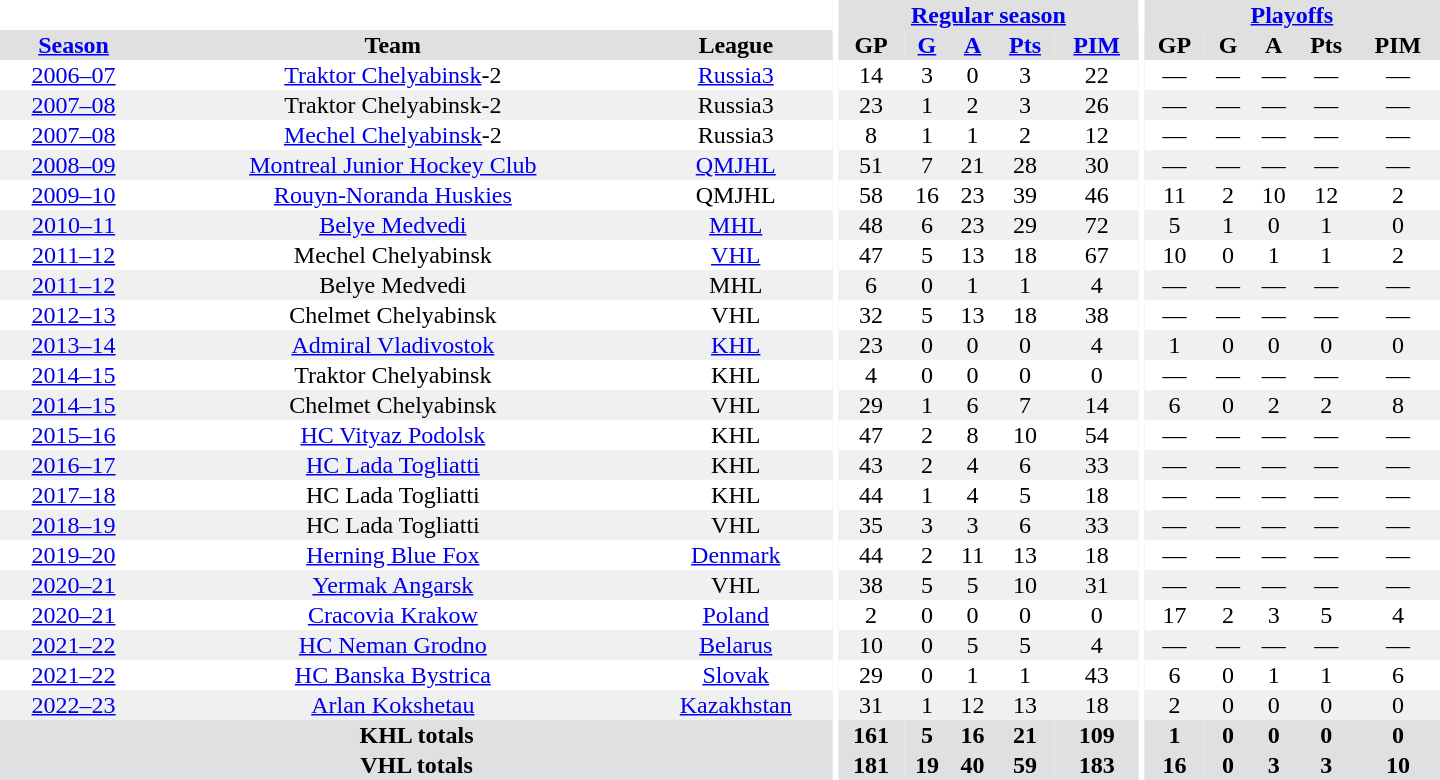<table border="0" cellpadding="1" cellspacing="0" style="text-align:center; width:60em">
<tr bgcolor="#e0e0e0">
<th colspan="3" bgcolor="#ffffff"></th>
<th rowspan="99" bgcolor="#ffffff"></th>
<th colspan="5"><a href='#'>Regular season</a></th>
<th rowspan="99" bgcolor="#ffffff"></th>
<th colspan="5"><a href='#'>Playoffs</a></th>
</tr>
<tr bgcolor="#e0e0e0">
<th><a href='#'>Season</a></th>
<th>Team</th>
<th>League</th>
<th>GP</th>
<th><a href='#'>G</a></th>
<th><a href='#'>A</a></th>
<th><a href='#'>Pts</a></th>
<th><a href='#'>PIM</a></th>
<th>GP</th>
<th>G</th>
<th>A</th>
<th>Pts</th>
<th>PIM</th>
</tr>
<tr>
<td><a href='#'>2006–07</a></td>
<td><a href='#'>Traktor Chelyabinsk</a>-2</td>
<td><a href='#'>Russia3</a></td>
<td>14</td>
<td>3</td>
<td>0</td>
<td>3</td>
<td>22</td>
<td>—</td>
<td>—</td>
<td>—</td>
<td>—</td>
<td>—</td>
</tr>
<tr bgcolor="#f0f0f0">
<td><a href='#'>2007–08</a></td>
<td>Traktor Chelyabinsk-2</td>
<td>Russia3</td>
<td>23</td>
<td>1</td>
<td>2</td>
<td>3</td>
<td>26</td>
<td>—</td>
<td>—</td>
<td>—</td>
<td>—</td>
<td>—</td>
</tr>
<tr>
<td><a href='#'>2007–08</a></td>
<td><a href='#'>Mechel Chelyabinsk</a>-2</td>
<td>Russia3</td>
<td>8</td>
<td>1</td>
<td>1</td>
<td>2</td>
<td>12</td>
<td>—</td>
<td>—</td>
<td>—</td>
<td>—</td>
<td>—</td>
</tr>
<tr bgcolor="#f0f0f0">
<td><a href='#'>2008–09</a></td>
<td><a href='#'>Montreal Junior Hockey Club</a></td>
<td><a href='#'>QMJHL</a></td>
<td>51</td>
<td>7</td>
<td>21</td>
<td>28</td>
<td>30</td>
<td>—</td>
<td>—</td>
<td>—</td>
<td>—</td>
<td>—</td>
</tr>
<tr>
<td><a href='#'>2009–10</a></td>
<td><a href='#'>Rouyn-Noranda Huskies</a></td>
<td>QMJHL</td>
<td>58</td>
<td>16</td>
<td>23</td>
<td>39</td>
<td>46</td>
<td>11</td>
<td>2</td>
<td>10</td>
<td>12</td>
<td>2</td>
</tr>
<tr bgcolor="#f0f0f0">
<td><a href='#'>2010–11</a></td>
<td><a href='#'>Belye Medvedi</a></td>
<td><a href='#'>MHL</a></td>
<td>48</td>
<td>6</td>
<td>23</td>
<td>29</td>
<td>72</td>
<td>5</td>
<td>1</td>
<td>0</td>
<td>1</td>
<td>0</td>
</tr>
<tr>
<td><a href='#'>2011–12</a></td>
<td>Mechel Chelyabinsk</td>
<td><a href='#'>VHL</a></td>
<td>47</td>
<td>5</td>
<td>13</td>
<td>18</td>
<td>67</td>
<td>10</td>
<td>0</td>
<td>1</td>
<td>1</td>
<td>2</td>
</tr>
<tr bgcolor="#f0f0f0">
<td><a href='#'>2011–12</a></td>
<td>Belye Medvedi</td>
<td>MHL</td>
<td>6</td>
<td>0</td>
<td>1</td>
<td>1</td>
<td>4</td>
<td>—</td>
<td>—</td>
<td>—</td>
<td>—</td>
<td>—</td>
</tr>
<tr>
<td><a href='#'>2012–13</a></td>
<td>Chelmet Chelyabinsk</td>
<td>VHL</td>
<td>32</td>
<td>5</td>
<td>13</td>
<td>18</td>
<td>38</td>
<td>—</td>
<td>—</td>
<td>—</td>
<td>—</td>
<td>—</td>
</tr>
<tr bgcolor="#f0f0f0">
<td><a href='#'>2013–14</a></td>
<td><a href='#'>Admiral Vladivostok</a></td>
<td><a href='#'>KHL</a></td>
<td>23</td>
<td>0</td>
<td>0</td>
<td>0</td>
<td>4</td>
<td>1</td>
<td>0</td>
<td>0</td>
<td>0</td>
<td>0</td>
</tr>
<tr>
<td><a href='#'>2014–15</a></td>
<td>Traktor Chelyabinsk</td>
<td>KHL</td>
<td>4</td>
<td>0</td>
<td>0</td>
<td>0</td>
<td>0</td>
<td>—</td>
<td>—</td>
<td>—</td>
<td>—</td>
<td>—</td>
</tr>
<tr bgcolor="#f0f0f0">
<td><a href='#'>2014–15</a></td>
<td>Chelmet Chelyabinsk</td>
<td>VHL</td>
<td>29</td>
<td>1</td>
<td>6</td>
<td>7</td>
<td>14</td>
<td>6</td>
<td>0</td>
<td>2</td>
<td>2</td>
<td>8</td>
</tr>
<tr>
<td><a href='#'>2015–16</a></td>
<td><a href='#'>HC Vityaz Podolsk</a></td>
<td>KHL</td>
<td>47</td>
<td>2</td>
<td>8</td>
<td>10</td>
<td>54</td>
<td>—</td>
<td>—</td>
<td>—</td>
<td>—</td>
<td>—</td>
</tr>
<tr bgcolor="#f0f0f0">
<td><a href='#'>2016–17</a></td>
<td><a href='#'>HC Lada Togliatti</a></td>
<td>KHL</td>
<td>43</td>
<td>2</td>
<td>4</td>
<td>6</td>
<td>33</td>
<td>—</td>
<td>—</td>
<td>—</td>
<td>—</td>
<td>—</td>
</tr>
<tr>
<td><a href='#'>2017–18</a></td>
<td>HC Lada Togliatti</td>
<td>KHL</td>
<td>44</td>
<td>1</td>
<td>4</td>
<td>5</td>
<td>18</td>
<td>—</td>
<td>—</td>
<td>—</td>
<td>—</td>
<td>—</td>
</tr>
<tr bgcolor="#f0f0f0">
<td><a href='#'>2018–19</a></td>
<td>HC Lada Togliatti</td>
<td>VHL</td>
<td>35</td>
<td>3</td>
<td>3</td>
<td>6</td>
<td>33</td>
<td>—</td>
<td>—</td>
<td>—</td>
<td>—</td>
<td>—</td>
</tr>
<tr>
<td><a href='#'>2019–20</a></td>
<td><a href='#'>Herning Blue Fox</a></td>
<td><a href='#'>Denmark</a></td>
<td>44</td>
<td>2</td>
<td>11</td>
<td>13</td>
<td>18</td>
<td>—</td>
<td>—</td>
<td>—</td>
<td>—</td>
<td>—</td>
</tr>
<tr bgcolor="#f0f0f0">
<td><a href='#'>2020–21</a></td>
<td><a href='#'>Yermak Angarsk</a></td>
<td>VHL</td>
<td>38</td>
<td>5</td>
<td>5</td>
<td>10</td>
<td>31</td>
<td>—</td>
<td>—</td>
<td>—</td>
<td>—</td>
<td>—</td>
</tr>
<tr>
<td><a href='#'>2020–21</a></td>
<td><a href='#'>Cracovia Krakow</a></td>
<td><a href='#'>Poland</a></td>
<td>2</td>
<td>0</td>
<td>0</td>
<td>0</td>
<td>0</td>
<td>17</td>
<td>2</td>
<td>3</td>
<td>5</td>
<td>4</td>
</tr>
<tr bgcolor="#f0f0f0">
<td><a href='#'>2021–22</a></td>
<td><a href='#'>HC Neman Grodno</a></td>
<td><a href='#'>Belarus</a></td>
<td>10</td>
<td>0</td>
<td>5</td>
<td>5</td>
<td>4</td>
<td>—</td>
<td>—</td>
<td>—</td>
<td>—</td>
<td>—</td>
</tr>
<tr>
<td><a href='#'>2021–22</a></td>
<td><a href='#'>HC Banska Bystrica</a></td>
<td><a href='#'>Slovak</a></td>
<td>29</td>
<td>0</td>
<td>1</td>
<td>1</td>
<td>43</td>
<td>6</td>
<td>0</td>
<td>1</td>
<td>1</td>
<td>6</td>
</tr>
<tr bgcolor="#f0f0f0">
<td><a href='#'>2022–23</a></td>
<td><a href='#'>Arlan Kokshetau</a></td>
<td><a href='#'>Kazakhstan</a></td>
<td>31</td>
<td>1</td>
<td>12</td>
<td>13</td>
<td>18</td>
<td>2</td>
<td>0</td>
<td>0</td>
<td>0</td>
<td>0</td>
</tr>
<tr>
</tr>
<tr ALIGN="center" bgcolor="#e0e0e0">
<th colspan="3">KHL totals</th>
<th ALIGN="center">161</th>
<th ALIGN="center">5</th>
<th ALIGN="center">16</th>
<th ALIGN="center">21</th>
<th ALIGN="center">109</th>
<th ALIGN="center">1</th>
<th ALIGN="center">0</th>
<th ALIGN="center">0</th>
<th ALIGN="center">0</th>
<th ALIGN="center">0</th>
</tr>
<tr>
</tr>
<tr ALIGN="center" bgcolor="#e0e0e0">
<th colspan="3">VHL totals</th>
<th ALIGN="center">181</th>
<th ALIGN="center">19</th>
<th ALIGN="center">40</th>
<th ALIGN="center">59</th>
<th ALIGN="center">183</th>
<th ALIGN="center">16</th>
<th ALIGN="center">0</th>
<th ALIGN="center">3</th>
<th ALIGN="center">3</th>
<th ALIGN="center">10</th>
</tr>
</table>
